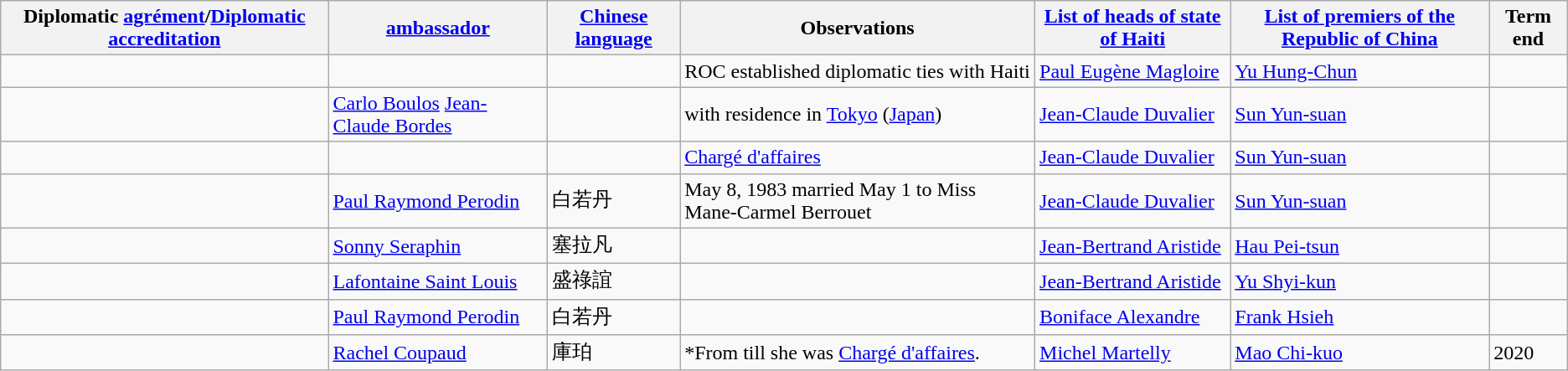<table class="wikitable sortable">
<tr>
<th>Diplomatic <a href='#'>agrément</a>/<a href='#'>Diplomatic accreditation</a></th>
<th><a href='#'>ambassador</a></th>
<th><a href='#'>Chinese language</a></th>
<th>Observations</th>
<th><a href='#'>List of heads of state of Haiti</a></th>
<th><a href='#'>List of premiers of the Republic of China</a></th>
<th>Term end</th>
</tr>
<tr>
<td></td>
<td></td>
<td></td>
<td>ROC established diplomatic ties with Haiti</td>
<td><a href='#'>Paul Eugène Magloire</a></td>
<td><a href='#'>Yu Hung-Chun</a></td>
<td></td>
</tr>
<tr>
<td></td>
<td><a href='#'>Carlo Boulos</a> <a href='#'>Jean-Claude Bordes</a></td>
<td></td>
<td>with residence in <a href='#'>Tokyo</a> (<a href='#'>Japan</a>)</td>
<td><a href='#'>Jean-Claude Duvalier</a></td>
<td><a href='#'>Sun Yun-suan</a></td>
<td></td>
</tr>
<tr>
<td></td>
<td></td>
<td></td>
<td><a href='#'>Chargé d'affaires</a></td>
<td><a href='#'>Jean-Claude Duvalier</a></td>
<td><a href='#'>Sun Yun-suan</a></td>
<td></td>
</tr>
<tr>
<td></td>
<td><a href='#'>Paul Raymond Perodin</a></td>
<td>白若丹</td>
<td>May 8, 1983 married May 1 to Miss Mane-Carmel Berrouet</td>
<td><a href='#'>Jean-Claude Duvalier</a></td>
<td><a href='#'>Sun Yun-suan</a></td>
<td></td>
</tr>
<tr>
<td></td>
<td><a href='#'>Sonny Seraphin</a></td>
<td>塞拉凡</td>
<td></td>
<td><a href='#'>Jean-Bertrand Aristide</a></td>
<td><a href='#'>Hau Pei-tsun</a></td>
<td></td>
</tr>
<tr>
<td></td>
<td><a href='#'>Lafontaine Saint Louis</a></td>
<td>盛祿誼</td>
<td></td>
<td><a href='#'>Jean-Bertrand Aristide</a></td>
<td><a href='#'>Yu Shyi-kun</a></td>
<td></td>
</tr>
<tr>
<td></td>
<td><a href='#'>Paul Raymond Perodin</a></td>
<td>白若丹</td>
<td></td>
<td><a href='#'>Boniface Alexandre</a></td>
<td><a href='#'>Frank Hsieh</a></td>
<td></td>
</tr>
<tr>
<td></td>
<td><a href='#'>Rachel Coupaud</a></td>
<td>庫珀</td>
<td>*From  till  she was <a href='#'>Chargé d'affaires</a>.</td>
<td><a href='#'>Michel Martelly</a></td>
<td><a href='#'>Mao Chi-kuo</a></td>
<td>2020</td>
</tr>
</table>
